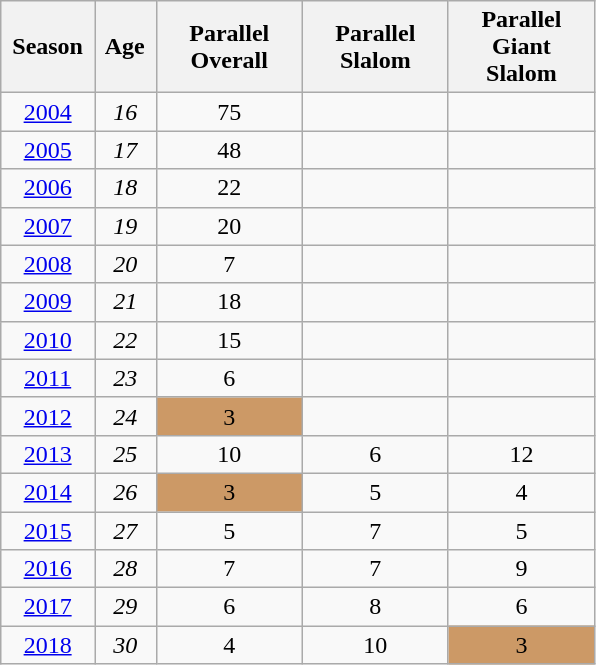<table class=wikitable style="text-align:center">
<tr>
<th> Season </th>
<th> Age </th>
<th style="width:90px;">Parallel<br>Overall</th>
<th style="width:90px;">Parallel<br>Slalom</th>
<th style="width:90px;">Parallel<br>Giant Slalom</th>
</tr>
<tr>
<td><a href='#'>2004</a></td>
<td><em>16</em></td>
<td>75</td>
<td></td>
<td></td>
</tr>
<tr>
<td><a href='#'>2005</a></td>
<td><em>17</em></td>
<td>48</td>
<td></td>
<td></td>
</tr>
<tr>
<td><a href='#'>2006</a></td>
<td><em>18</em></td>
<td>22</td>
<td></td>
<td></td>
</tr>
<tr>
<td><a href='#'>2007</a></td>
<td><em>19</em></td>
<td>20</td>
<td></td>
<td></td>
</tr>
<tr>
<td><a href='#'>2008</a></td>
<td><em>20</em></td>
<td>7</td>
<td></td>
<td></td>
</tr>
<tr>
<td><a href='#'>2009</a></td>
<td><em>21</em></td>
<td>18</td>
<td></td>
<td></td>
</tr>
<tr>
<td><a href='#'>2010</a></td>
<td><em>22</em></td>
<td>15</td>
<td></td>
<td></td>
</tr>
<tr>
<td><a href='#'>2011</a></td>
<td><em>23</em></td>
<td>6</td>
<td></td>
<td></td>
</tr>
<tr>
<td><a href='#'>2012</a></td>
<td><em>24</em></td>
<td bgcolor="cc9966">3</td>
<td></td>
<td></td>
</tr>
<tr>
<td><a href='#'>2013</a></td>
<td><em>25</em></td>
<td>10</td>
<td>6</td>
<td>12</td>
</tr>
<tr>
<td><a href='#'>2014</a></td>
<td><em>26</em></td>
<td bgcolor="cc9966">3</td>
<td>5</td>
<td>4</td>
</tr>
<tr>
<td><a href='#'>2015</a></td>
<td><em>27</em></td>
<td>5</td>
<td>7</td>
<td>5</td>
</tr>
<tr>
<td><a href='#'>2016</a></td>
<td><em>28</em></td>
<td>7</td>
<td>7</td>
<td>9</td>
</tr>
<tr>
<td><a href='#'>2017</a></td>
<td><em>29</em></td>
<td>6</td>
<td>8</td>
<td>6</td>
</tr>
<tr>
<td><a href='#'>2018</a></td>
<td><em>30</em></td>
<td>4</td>
<td>10</td>
<td bgcolor="cc9966">3</td>
</tr>
</table>
